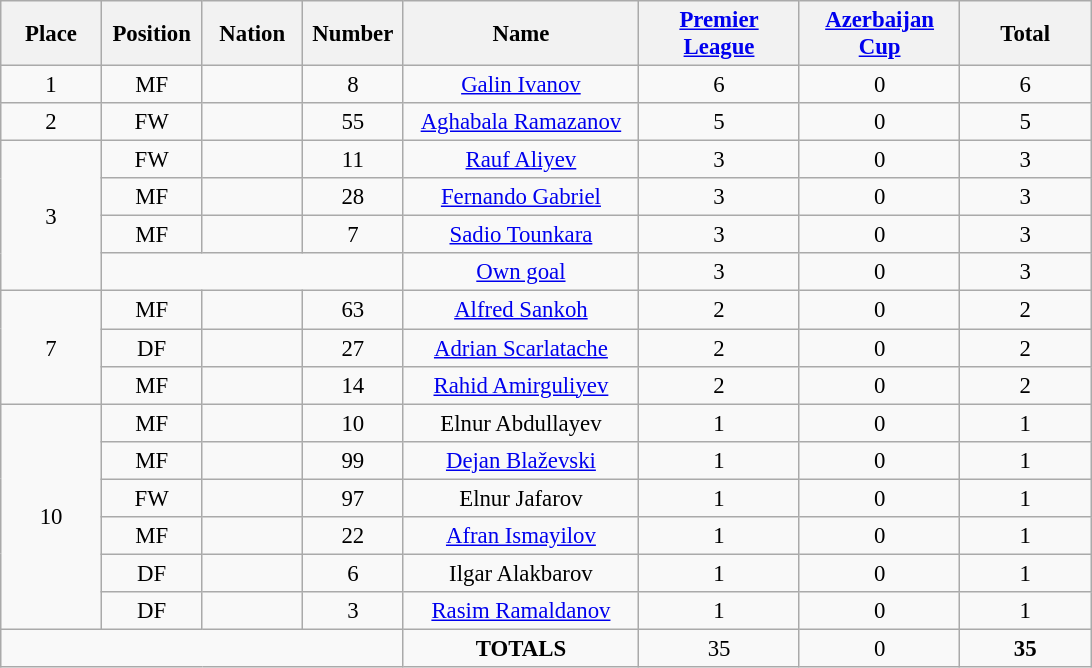<table class="wikitable" style="font-size: 95%; text-align: center;">
<tr>
<th width=60>Place</th>
<th width=60>Position</th>
<th width=60>Nation</th>
<th width=60>Number</th>
<th width=150>Name</th>
<th width=100><a href='#'>Premier League</a></th>
<th width=100><a href='#'>Azerbaijan Cup</a></th>
<th width=80>Total</th>
</tr>
<tr>
<td>1</td>
<td>MF</td>
<td></td>
<td>8</td>
<td><a href='#'>Galin Ivanov</a></td>
<td>6</td>
<td>0</td>
<td>6</td>
</tr>
<tr>
<td>2</td>
<td>FW</td>
<td></td>
<td>55</td>
<td><a href='#'>Aghabala Ramazanov</a></td>
<td>5</td>
<td>0</td>
<td>5</td>
</tr>
<tr>
<td rowspan="4">3</td>
<td>FW</td>
<td></td>
<td>11</td>
<td><a href='#'>Rauf Aliyev</a></td>
<td>3</td>
<td>0</td>
<td>3</td>
</tr>
<tr>
<td>MF</td>
<td></td>
<td>28</td>
<td><a href='#'>Fernando Gabriel</a></td>
<td>3</td>
<td>0</td>
<td>3</td>
</tr>
<tr>
<td>MF</td>
<td></td>
<td>7</td>
<td><a href='#'>Sadio Tounkara</a></td>
<td>3</td>
<td>0</td>
<td>3</td>
</tr>
<tr>
<td colspan="3"></td>
<td><a href='#'>Own goal</a></td>
<td>3</td>
<td>0</td>
<td>3</td>
</tr>
<tr>
<td rowspan="3">7</td>
<td>MF</td>
<td></td>
<td>63</td>
<td><a href='#'>Alfred Sankoh</a></td>
<td>2</td>
<td>0</td>
<td>2</td>
</tr>
<tr>
<td>DF</td>
<td></td>
<td>27</td>
<td><a href='#'>Adrian Scarlatache</a></td>
<td>2</td>
<td>0</td>
<td>2</td>
</tr>
<tr>
<td>MF</td>
<td></td>
<td>14</td>
<td><a href='#'>Rahid Amirguliyev</a></td>
<td>2</td>
<td>0</td>
<td>2</td>
</tr>
<tr>
<td rowspan="6">10</td>
<td>MF</td>
<td></td>
<td>10</td>
<td>Elnur Abdullayev</td>
<td>1</td>
<td>0</td>
<td>1</td>
</tr>
<tr>
<td>MF</td>
<td></td>
<td>99</td>
<td><a href='#'>Dejan Blaževski</a></td>
<td>1</td>
<td>0</td>
<td>1</td>
</tr>
<tr>
<td>FW</td>
<td></td>
<td>97</td>
<td>Elnur Jafarov</td>
<td>1</td>
<td>0</td>
<td>1</td>
</tr>
<tr>
<td>MF</td>
<td></td>
<td>22</td>
<td><a href='#'>Afran Ismayilov</a></td>
<td>1</td>
<td>0</td>
<td>1</td>
</tr>
<tr>
<td>DF</td>
<td></td>
<td>6</td>
<td>Ilgar Alakbarov</td>
<td>1</td>
<td>0</td>
<td>1</td>
</tr>
<tr>
<td>DF</td>
<td></td>
<td>3</td>
<td><a href='#'>Rasim Ramaldanov</a></td>
<td>1</td>
<td>0</td>
<td>1</td>
</tr>
<tr>
<td colspan="4"></td>
<td><strong>TOTALS</strong></td>
<td>35</td>
<td>0</td>
<td><strong>35</strong></td>
</tr>
</table>
